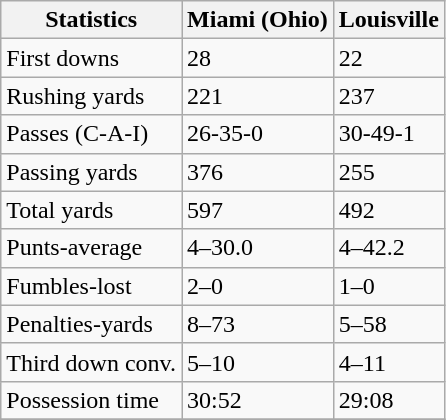<table class="wikitable">
<tr>
<th>Statistics</th>
<th>Miami (Ohio)</th>
<th>Louisville</th>
</tr>
<tr>
<td>First downs</td>
<td>28</td>
<td>22</td>
</tr>
<tr>
<td>Rushing yards</td>
<td>221</td>
<td>237</td>
</tr>
<tr>
<td>Passes (C-A-I)</td>
<td>26-35-0</td>
<td>30-49-1</td>
</tr>
<tr>
<td>Passing yards</td>
<td>376</td>
<td>255</td>
</tr>
<tr>
<td>Total yards</td>
<td>597</td>
<td>492</td>
</tr>
<tr>
<td>Punts-average</td>
<td>4–30.0</td>
<td>4–42.2</td>
</tr>
<tr>
<td>Fumbles-lost</td>
<td>2–0</td>
<td>1–0</td>
</tr>
<tr>
<td>Penalties-yards</td>
<td>8–73</td>
<td>5–58</td>
</tr>
<tr>
<td>Third down conv.</td>
<td>5–10</td>
<td>4–11</td>
</tr>
<tr>
<td>Possession time</td>
<td>30:52</td>
<td>29:08</td>
</tr>
<tr>
</tr>
</table>
